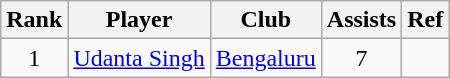<table class="wikitable" style="text-align:center">
<tr>
<th>Rank</th>
<th>Player</th>
<th>Club</th>
<th>Assists</th>
<th>Ref</th>
</tr>
<tr>
<td>1</td>
<td> <a href='#'>Udanta Singh</a></td>
<td><a href='#'>Bengaluru</a></td>
<td align=center>7</td>
<td></td>
</tr>
</table>
